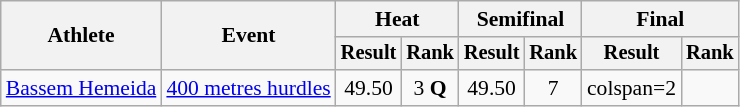<table class="wikitable" style="font-size:90%">
<tr>
<th rowspan="2">Athlete</th>
<th rowspan="2">Event</th>
<th colspan="2">Heat</th>
<th colspan="2">Semifinal</th>
<th colspan="2">Final</th>
</tr>
<tr style="font-size:95%">
<th>Result</th>
<th>Rank</th>
<th>Result</th>
<th>Rank</th>
<th>Result</th>
<th>Rank</th>
</tr>
<tr align=center>
<td align=left><a href='#'>Bassem Hemeida</a></td>
<td align=left><a href='#'>400 metres hurdles</a></td>
<td>49.50</td>
<td>3 <strong>Q</strong></td>
<td>49.50</td>
<td>7</td>
<td>colspan=2 </td>
</tr>
</table>
